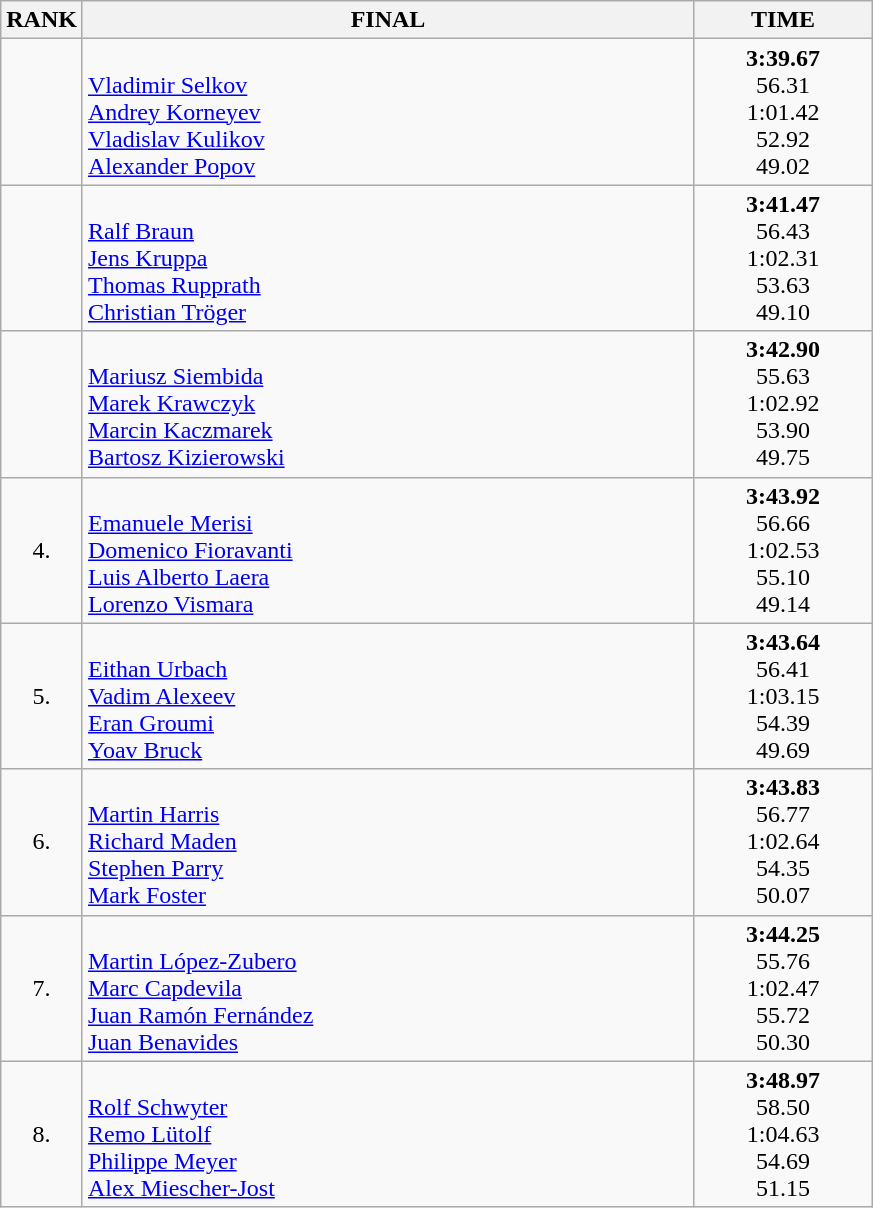<table class="wikitable">
<tr>
<th>RANK</th>
<th style="width: 25em">FINAL</th>
<th style="width: 7em">TIME</th>
</tr>
<tr>
<td align="center"></td>
<td><strong></strong><br><a href='#'>Vladimir Selkov</a><br><a href='#'>Andrey Korneyev</a><br><a href='#'>Vladislav Kulikov</a><br><a href='#'>Alexander Popov</a></td>
<td align="center"><strong>3:39.67</strong><br>56.31<br>1:01.42<br>52.92<br>49.02</td>
</tr>
<tr>
<td align="center"></td>
<td><strong></strong><br><a href='#'>Ralf Braun</a><br><a href='#'>Jens Kruppa</a><br><a href='#'>Thomas Rupprath</a><br><a href='#'>Christian Tröger</a></td>
<td align="center"><strong>3:41.47</strong><br>56.43<br>1:02.31<br>53.63<br>49.10</td>
</tr>
<tr>
<td align="center"></td>
<td><strong></strong><br><a href='#'>Mariusz Siembida</a><br><a href='#'>Marek Krawczyk</a><br><a href='#'>Marcin Kaczmarek</a><br><a href='#'>Bartosz Kizierowski</a></td>
<td align="center"><strong>3:42.90</strong><br>55.63<br>1:02.92<br>53.90<br>49.75</td>
</tr>
<tr>
<td align="center">4.</td>
<td><strong></strong><br><a href='#'>Emanuele Merisi</a><br><a href='#'>Domenico Fioravanti</a><br><a href='#'>Luis Alberto Laera</a><br><a href='#'>Lorenzo Vismara</a></td>
<td align="center"><strong>3:43.92</strong><br>56.66<br>1:02.53<br>55.10<br>49.14</td>
</tr>
<tr>
<td align="center">5.</td>
<td><strong></strong><br><a href='#'>Eithan Urbach</a><br><a href='#'>Vadim Alexeev</a><br><a href='#'>Eran Groumi</a><br><a href='#'>Yoav Bruck</a></td>
<td align="center"><strong>3:43.64</strong><br>56.41<br>1:03.15<br>54.39<br>49.69</td>
</tr>
<tr>
<td align="center">6.</td>
<td><strong></strong><br><a href='#'>Martin Harris</a><br><a href='#'>Richard Maden</a><br><a href='#'>Stephen Parry</a><br><a href='#'>Mark Foster</a></td>
<td align="center"><strong>3:43.83</strong><br>56.77<br>1:02.64<br>54.35<br>50.07</td>
</tr>
<tr>
<td align="center">7.</td>
<td><strong></strong><br><a href='#'>Martin López-Zubero</a><br><a href='#'>Marc Capdevila</a><br><a href='#'>Juan Ramón Fernández</a><br><a href='#'>Juan Benavides</a></td>
<td align="center"><strong>3:44.25</strong><br>55.76<br>1:02.47<br>55.72<br>50.30</td>
</tr>
<tr>
<td align="center">8.</td>
<td><strong></strong><br><a href='#'>Rolf Schwyter</a><br><a href='#'>Remo Lütolf</a><br><a href='#'>Philippe Meyer</a><br><a href='#'>Alex Miescher-Jost</a></td>
<td align="center"><strong>3:48.97</strong><br>58.50<br>1:04.63<br>54.69<br>51.15</td>
</tr>
</table>
